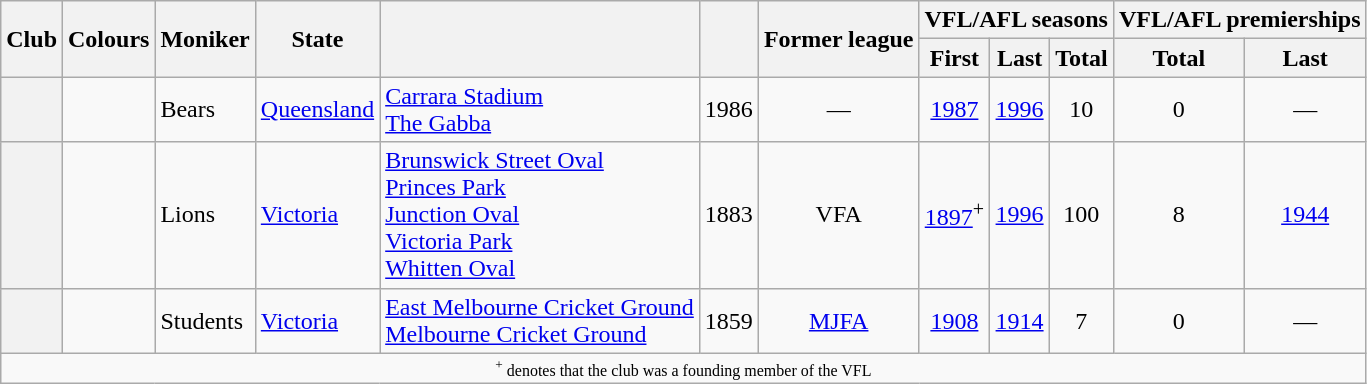<table class="wikitable plainrowheaders sortable" style=text-align:center>
<tr>
<th rowspan=2>Club</th>
<th rowspan=2 class=unsortable>Colours</th>
<th rowspan=2>Moniker</th>
<th rowspan=2>State</th>
<th rowspan=2></th>
<th rowspan=2></th>
<th rowspan=2 class=unsortable>Former league</th>
<th colspan=3>VFL/AFL seasons</th>
<th colspan=2>VFL/AFL premierships</th>
</tr>
<tr>
<th>First</th>
<th>Last</th>
<th data-sort-type=number>Total</th>
<th data-sort-type=number>Total</th>
<th>Last</th>
</tr>
<tr>
<th scope=row style=text-align:left></th>
<td></td>
<td align=left>Bears</td>
<td align=left><a href='#'>Queensland</a></td>
<td align=left><a href='#'>Carrara Stadium</a> <br> <a href='#'>The Gabba</a></td>
<td>1986</td>
<td>—</td>
<td><a href='#'>1987</a></td>
<td><a href='#'>1996</a></td>
<td>10</td>
<td>0</td>
<td>—</td>
</tr>
<tr>
<th scope=row style=text-align:left></th>
<td></td>
<td align=left>Lions</td>
<td align=left><a href='#'>Victoria</a></td>
<td align=left><a href='#'>Brunswick Street Oval</a> <br> <a href='#'>Princes Park</a> <br> <a href='#'>Junction Oval</a> <br> <a href='#'>Victoria Park</a> <br> <a href='#'>Whitten Oval</a></td>
<td>1883</td>
<td>VFA</td>
<td><a href='#'>1897</a><sup>+</sup></td>
<td><a href='#'>1996</a></td>
<td>100</td>
<td>8</td>
<td><a href='#'>1944</a></td>
</tr>
<tr>
<th scope=row style=text-align:left></th>
<td></td>
<td align=left>Students</td>
<td align=left><a href='#'>Victoria</a></td>
<td align=left><a href='#'>East Melbourne Cricket Ground</a> <br> <a href='#'>Melbourne Cricket Ground</a></td>
<td>1859</td>
<td><a href='#'>MJFA</a></td>
<td><a href='#'>1908</a></td>
<td><a href='#'>1914</a></td>
<td>7</td>
<td>0</td>
<td>—</td>
</tr>
<tr class=sortbottom>
<td colspan=12 style="font-size:8pt; text-align:center"><sup>+</sup> denotes that the club was a founding member of the VFL</td>
</tr>
</table>
